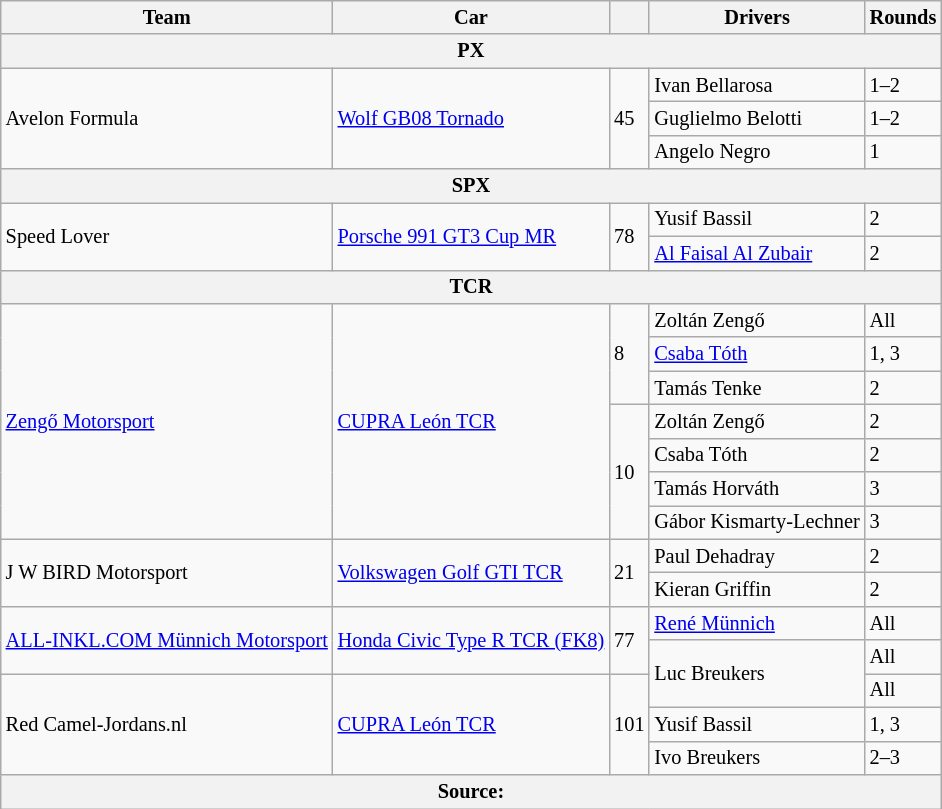<table class="wikitable" style="font-size: 85%;">
<tr>
<th>Team</th>
<th>Car</th>
<th></th>
<th>Drivers</th>
<th>Rounds</th>
</tr>
<tr>
<th colspan=5>PX</th>
</tr>
<tr>
<td rowspan=3> Avelon Formula</td>
<td rowspan=3><a href='#'>Wolf GB08 Tornado</a></td>
<td rowspan=3>45</td>
<td> Ivan Bellarosa</td>
<td>1–2</td>
</tr>
<tr>
<td> Guglielmo Belotti</td>
<td>1–2</td>
</tr>
<tr>
<td> Angelo Negro</td>
<td>1</td>
</tr>
<tr>
<th colspan=5>SPX</th>
</tr>
<tr>
<td rowspan=2> Speed Lover</td>
<td rowspan=2><a href='#'>Porsche 991 GT3 Cup MR</a></td>
<td rowspan=2>78</td>
<td> Yusif Bassil</td>
<td>2</td>
</tr>
<tr>
<td> <a href='#'>Al Faisal Al Zubair</a></td>
<td>2</td>
</tr>
<tr>
<th colspan=5>TCR</th>
</tr>
<tr>
<td rowspan=7> <a href='#'>Zengő Motorsport</a></td>
<td rowspan=7><a href='#'>CUPRA León TCR</a></td>
<td rowspan=3>8</td>
<td> Zoltán Zengő</td>
<td>All</td>
</tr>
<tr>
<td> <a href='#'>Csaba Tóth</a></td>
<td>1, 3</td>
</tr>
<tr>
<td> Tamás Tenke</td>
<td>2</td>
</tr>
<tr>
<td rowspan=4>10</td>
<td> Zoltán Zengő</td>
<td>2</td>
</tr>
<tr>
<td> Csaba Tóth</td>
<td>2</td>
</tr>
<tr>
<td> Tamás Horváth</td>
<td>3</td>
</tr>
<tr>
<td> Gábor Kismarty-Lechner</td>
<td>3</td>
</tr>
<tr>
<td rowspan=2> J W BIRD Motorsport</td>
<td rowspan=2><a href='#'>Volkswagen Golf GTI TCR</a></td>
<td rowspan=2>21</td>
<td> Paul Dehadray</td>
<td>2</td>
</tr>
<tr>
<td> Kieran Griffin</td>
<td>2</td>
</tr>
<tr>
<td rowspan=2> <a href='#'>ALL-INKL.COM Münnich Motorsport</a></td>
<td rowspan=2><a href='#'>Honda Civic Type R TCR (FK8)</a></td>
<td rowspan=2>77</td>
<td> <a href='#'>René Münnich</a></td>
<td>All</td>
</tr>
<tr>
<td rowspan=2> Luc Breukers</td>
<td>All</td>
</tr>
<tr>
<td rowspan=3> Red Camel-Jordans.nl</td>
<td rowspan=3><a href='#'>CUPRA León TCR</a></td>
<td rowspan=3>101</td>
<td>All</td>
</tr>
<tr>
<td> Yusif Bassil</td>
<td>1, 3</td>
</tr>
<tr>
<td> Ivo Breukers</td>
<td>2–3</td>
</tr>
<tr>
<th colspan=6>Source:</th>
</tr>
</table>
